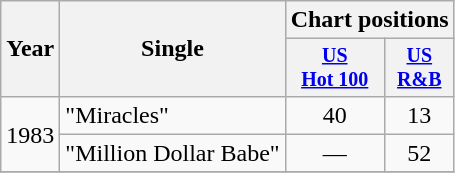<table class="wikitable" style="text-align:center;">
<tr>
<th rowspan="2">Year</th>
<th rowspan="2">Single</th>
<th colspan="3">Chart positions</th>
</tr>
<tr style="font-size:smaller;">
<th><a href='#'>US<br>Hot 100</a></th>
<th><a href='#'>US<br>R&B</a></th>
</tr>
<tr>
<td rowspan="2">1983</td>
<td align="left">"Miracles"</td>
<td>40</td>
<td>13</td>
</tr>
<tr>
<td align="left">"Million Dollar Babe"</td>
<td>—</td>
<td>52</td>
</tr>
<tr>
</tr>
</table>
